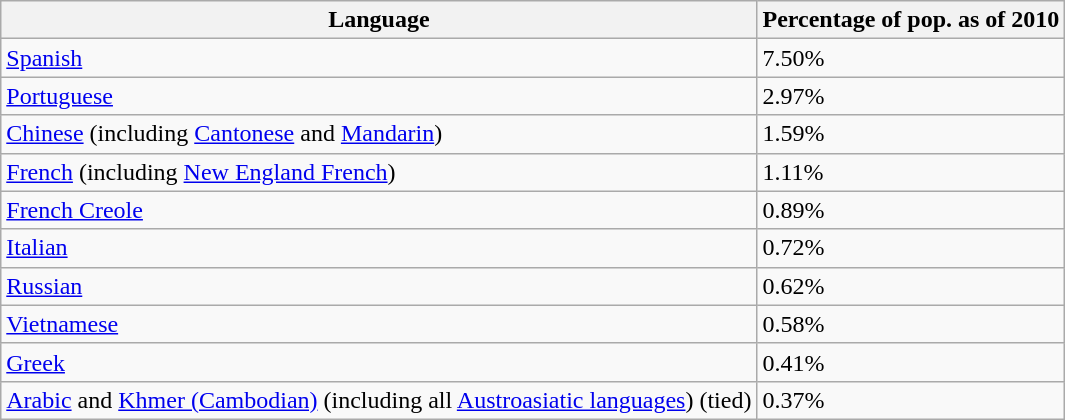<table class="wikitable sortable" style="margin-left:1em; float:center">
<tr>
<th>Language</th>
<th>Percentage of pop. as of 2010</th>
</tr>
<tr>
<td><a href='#'>Spanish</a></td>
<td>7.50%</td>
</tr>
<tr>
<td><a href='#'>Portuguese</a></td>
<td>2.97%</td>
</tr>
<tr>
<td><a href='#'>Chinese</a> (including <a href='#'>Cantonese</a> and <a href='#'>Mandarin</a>)</td>
<td>1.59%</td>
</tr>
<tr>
<td><a href='#'>French</a> (including <a href='#'>New England French</a>)</td>
<td>1.11%</td>
</tr>
<tr>
<td><a href='#'>French Creole</a></td>
<td>0.89%</td>
</tr>
<tr>
<td><a href='#'>Italian</a></td>
<td>0.72%</td>
</tr>
<tr>
<td><a href='#'>Russian</a></td>
<td>0.62%</td>
</tr>
<tr>
<td><a href='#'>Vietnamese</a></td>
<td>0.58%</td>
</tr>
<tr>
<td><a href='#'>Greek</a></td>
<td>0.41%</td>
</tr>
<tr>
<td><a href='#'>Arabic</a> and <a href='#'>Khmer (Cambodian)</a> (including all <a href='#'>Austroasiatic languages</a>) (tied)</td>
<td>0.37%</td>
</tr>
</table>
